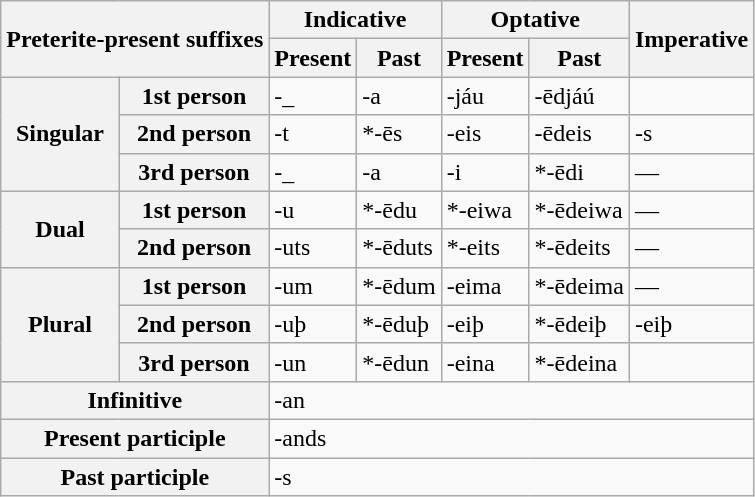<table class="wikitable mw-collapsible">
<tr>
<th colspan="2" rowspan="2">Preterite-present suffixes</th>
<th colspan="2">Indicative</th>
<th colspan="2">Optative</th>
<th rowspan="2">Imperative</th>
</tr>
<tr>
<th>Present</th>
<th>Past</th>
<th>Present</th>
<th>Past</th>
</tr>
<tr>
<th rowspan="3">Singular</th>
<th>1st person</th>
<td>-_</td>
<td>-a</td>
<td>-jáu</td>
<td>-ēdjáú</td>
<td></td>
</tr>
<tr>
<th>2nd person</th>
<td>-t</td>
<td>*-ēs</td>
<td>-eis</td>
<td>-ēdeis</td>
<td>-s</td>
</tr>
<tr>
<th>3rd person</th>
<td>-_</td>
<td>-a</td>
<td>-i</td>
<td>*-ēdi</td>
<td>—</td>
</tr>
<tr>
<th rowspan="2">Dual</th>
<th>1st person</th>
<td>-u</td>
<td>*-ēdu</td>
<td>*-eiwa</td>
<td>*-ēdeiwa</td>
<td>—</td>
</tr>
<tr>
<th>2nd person</th>
<td>-uts</td>
<td>*-ēduts</td>
<td>*-eits</td>
<td>*-ēdeits</td>
<td>—</td>
</tr>
<tr>
<th rowspan="3">Plural</th>
<th>1st person</th>
<td>-um</td>
<td>*-ēdum</td>
<td>-eima</td>
<td>*-ēdeima</td>
<td>—</td>
</tr>
<tr>
<th>2nd person</th>
<td>-uþ</td>
<td>*-ēduþ</td>
<td>-eiþ</td>
<td>*-ēdeiþ</td>
<td>-eiþ</td>
</tr>
<tr>
<th>3rd person</th>
<td>-un</td>
<td>*-ēdun</td>
<td>-eina</td>
<td>*-ēdeina</td>
<td></td>
</tr>
<tr>
<th colspan="2">Infinitive</th>
<td colspan="5">-an</td>
</tr>
<tr>
<th colspan="2">Present participle</th>
<td colspan="5">-ands</td>
</tr>
<tr>
<th colspan="2">Past participle</th>
<td colspan="5">-s</td>
</tr>
</table>
